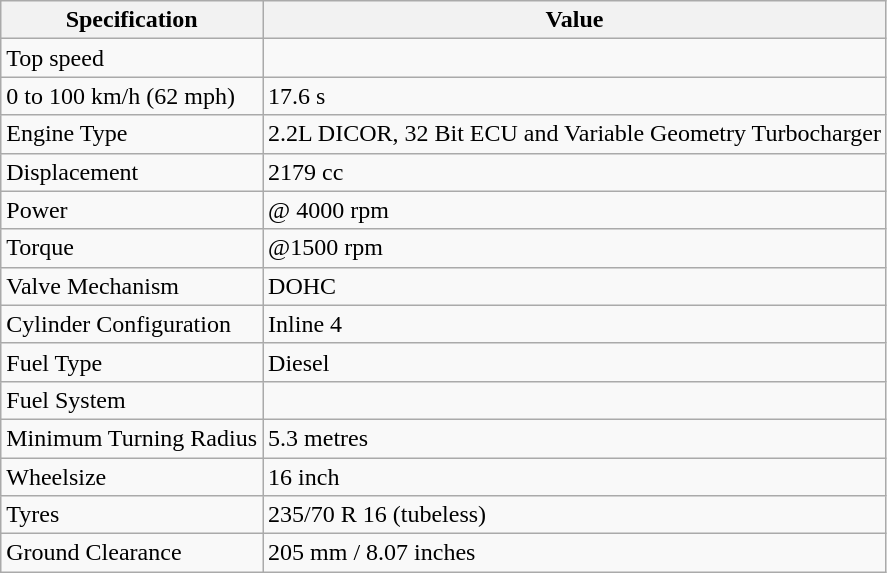<table class="wikitable">
<tr>
<th>Specification</th>
<th>Value</th>
</tr>
<tr>
<td>Top speed</td>
<td></td>
</tr>
<tr>
<td>0 to 100 km/h (62 mph)</td>
<td>17.6 s</td>
</tr>
<tr>
<td>Engine Type</td>
<td>2.2L DICOR, 32 Bit ECU and Variable Geometry Turbocharger</td>
</tr>
<tr>
<td>Displacement</td>
<td>2179 cc</td>
</tr>
<tr>
<td>Power</td>
<td> @ 4000 rpm</td>
</tr>
<tr>
<td>Torque</td>
<td> @1500 rpm</td>
</tr>
<tr>
<td>Valve Mechanism</td>
<td>DOHC</td>
</tr>
<tr>
<td>Cylinder Configuration</td>
<td>Inline 4</td>
</tr>
<tr>
<td>Fuel Type</td>
<td>Diesel</td>
</tr>
<tr>
<td>Fuel System</td>
<td></td>
</tr>
<tr>
<td>Minimum Turning Radius</td>
<td>5.3 metres</td>
</tr>
<tr>
<td>Wheelsize</td>
<td>16 inch</td>
</tr>
<tr>
<td>Tyres</td>
<td>235/70 R 16 (tubeless)</td>
</tr>
<tr>
<td>Ground Clearance</td>
<td>205 mm / 8.07 inches</td>
</tr>
</table>
